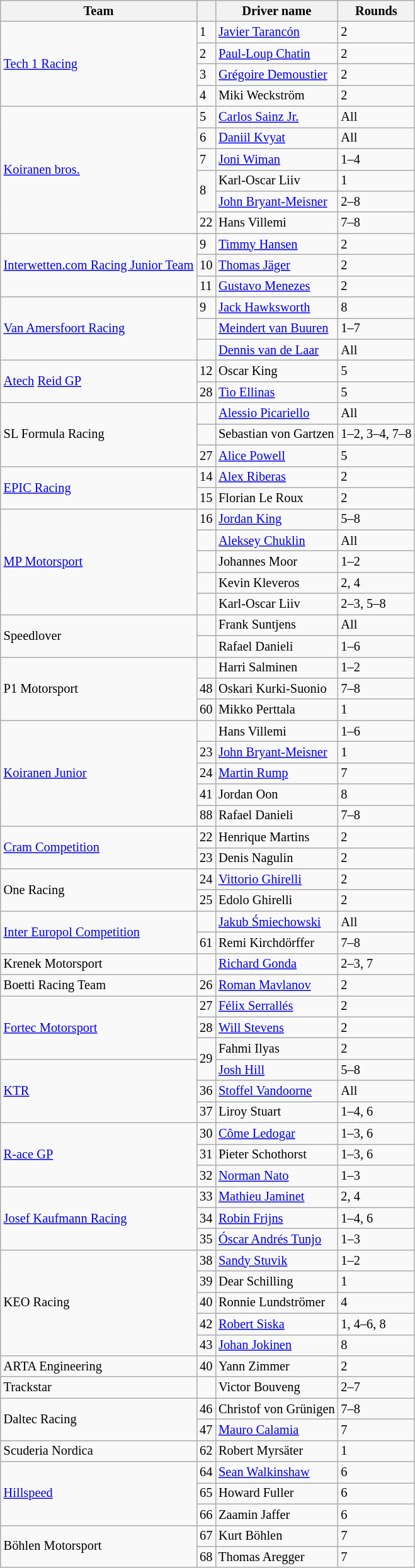<table class="wikitable" style="font-size: 85%;">
<tr>
<th>Team</th>
<th></th>
<th>Driver name</th>
<th>Rounds</th>
</tr>
<tr>
<td rowspan=4> <a href='#'>Tech 1 Racing</a></td>
<td>1</td>
<td> <a href='#'>Javier Tarancón</a></td>
<td>2</td>
</tr>
<tr>
<td>2</td>
<td> <a href='#'>Paul-Loup Chatin</a></td>
<td>2</td>
</tr>
<tr>
<td>3</td>
<td> <a href='#'>Grégoire Demoustier</a></td>
<td>2</td>
</tr>
<tr>
<td>4</td>
<td> Miki Weckström</td>
<td>2</td>
</tr>
<tr>
<td rowspan=6> <a href='#'>Koiranen bros.</a></td>
<td>5</td>
<td> <a href='#'>Carlos Sainz Jr.</a></td>
<td>All</td>
</tr>
<tr>
<td>6</td>
<td> <a href='#'>Daniil Kvyat</a></td>
<td>All</td>
</tr>
<tr>
<td>7</td>
<td> <a href='#'>Joni Wiman</a></td>
<td>1–4</td>
</tr>
<tr>
<td rowspan=2>8</td>
<td> Karl-Oscar Liiv</td>
<td>1</td>
</tr>
<tr>
<td> <a href='#'>John Bryant-Meisner</a></td>
<td>2–8</td>
</tr>
<tr>
<td>22</td>
<td> Hans Villemi</td>
<td>7–8</td>
</tr>
<tr>
<td rowspan=3> <a href='#'>Interwetten.com Racing Junior Team</a></td>
<td>9</td>
<td> <a href='#'>Timmy Hansen</a></td>
<td>2</td>
</tr>
<tr>
<td>10</td>
<td> <a href='#'>Thomas Jäger</a></td>
<td>2</td>
</tr>
<tr>
<td>11</td>
<td> <a href='#'>Gustavo Menezes</a></td>
<td>2</td>
</tr>
<tr>
<td rowspan=3> <a href='#'>Van Amersfoort Racing</a></td>
<td>9</td>
<td> <a href='#'>Jack Hawksworth</a></td>
<td>8</td>
</tr>
<tr>
<td></td>
<td> <a href='#'>Meindert van Buuren</a></td>
<td>1–7</td>
</tr>
<tr>
<td></td>
<td> <a href='#'>Dennis van de Laar</a></td>
<td>All</td>
</tr>
<tr>
<td rowspan=2> <a href='#'>Atech</a> <a href='#'>Reid GP</a></td>
<td>12</td>
<td> Oscar King</td>
<td>5</td>
</tr>
<tr>
<td>28</td>
<td> <a href='#'>Tio Ellinas</a></td>
<td>5</td>
</tr>
<tr>
<td rowspan=3> SL Formula Racing</td>
<td></td>
<td> <a href='#'>Alessio Picariello</a></td>
<td>All</td>
</tr>
<tr>
<td></td>
<td> Sebastian von Gartzen</td>
<td>1–2, 3–4, 7–8</td>
</tr>
<tr>
<td>27</td>
<td> <a href='#'>Alice Powell</a></td>
<td>5</td>
</tr>
<tr>
<td rowspan=2> <a href='#'>EPIC Racing</a></td>
<td>14</td>
<td> <a href='#'>Alex Riberas</a></td>
<td>2</td>
</tr>
<tr>
<td>15</td>
<td> Florian Le Roux</td>
<td>2</td>
</tr>
<tr>
<td rowspan=5> <a href='#'>MP Motorsport</a></td>
<td>16</td>
<td> <a href='#'>Jordan King</a></td>
<td>5–8</td>
</tr>
<tr>
<td></td>
<td> <a href='#'>Aleksey Chuklin</a></td>
<td>All</td>
</tr>
<tr>
<td></td>
<td> Johannes Moor</td>
<td>1–2</td>
</tr>
<tr>
<td></td>
<td> Kevin Kleveros</td>
<td>2, 4</td>
</tr>
<tr>
<td></td>
<td> Karl-Oscar Liiv</td>
<td>2–3, 5–8</td>
</tr>
<tr>
<td rowspan=2> Speedlover</td>
<td></td>
<td> Frank Suntjens</td>
<td>All</td>
</tr>
<tr>
<td></td>
<td> Rafael Danieli</td>
<td>1–6</td>
</tr>
<tr>
<td rowspan=3> P1 Motorsport</td>
<td></td>
<td> Harri Salminen</td>
<td>1–2</td>
</tr>
<tr>
<td>48</td>
<td> Oskari Kurki-Suonio</td>
<td>7–8</td>
</tr>
<tr>
<td>60</td>
<td> Mikko Perttala</td>
<td>1</td>
</tr>
<tr>
<td rowspan=5> <a href='#'>Koiranen Junior</a></td>
<td></td>
<td> Hans Villemi</td>
<td>1–6</td>
</tr>
<tr>
<td>23</td>
<td> <a href='#'>John Bryant-Meisner</a></td>
<td>1</td>
</tr>
<tr>
<td>24</td>
<td> <a href='#'>Martin Rump</a></td>
<td>7</td>
</tr>
<tr>
<td>41</td>
<td> Jordan Oon</td>
<td>8</td>
</tr>
<tr>
<td>88</td>
<td> Rafael Danieli</td>
<td>7–8</td>
</tr>
<tr>
<td rowspan=2> <a href='#'>Cram Competition</a></td>
<td>22</td>
<td> Henrique Martins</td>
<td>2</td>
</tr>
<tr>
<td>23</td>
<td> Denis Nagulin</td>
<td>2</td>
</tr>
<tr>
<td rowspan=2> One Racing</td>
<td>24</td>
<td> <a href='#'>Vittorio Ghirelli</a></td>
<td>2</td>
</tr>
<tr>
<td>25</td>
<td> Edolo Ghirelli</td>
<td>2</td>
</tr>
<tr>
<td rowspan=2> <a href='#'>Inter Europol Competition</a></td>
<td></td>
<td> <a href='#'>Jakub Śmiechowski</a></td>
<td>All</td>
</tr>
<tr>
<td>61</td>
<td> Remi Kirchdörffer</td>
<td>7–8</td>
</tr>
<tr>
<td> Krenek Motorsport</td>
<td></td>
<td> <a href='#'>Richard Gonda</a></td>
<td>2–3, 7</td>
</tr>
<tr>
<td> Boetti Racing Team</td>
<td>26</td>
<td> <a href='#'>Roman Mavlanov</a></td>
<td>2</td>
</tr>
<tr>
<td rowspan=3> <a href='#'>Fortec Motorsport</a></td>
<td>27</td>
<td> <a href='#'>Félix Serrallés</a></td>
<td>2</td>
</tr>
<tr>
<td>28</td>
<td> <a href='#'>Will Stevens</a></td>
<td>2</td>
</tr>
<tr>
<td rowspan=2>29</td>
<td> Fahmi Ilyas</td>
<td>2</td>
</tr>
<tr>
<td rowspan=3> <a href='#'>KTR</a></td>
<td> <a href='#'>Josh Hill</a></td>
<td>5–8</td>
</tr>
<tr>
<td>36</td>
<td> <a href='#'>Stoffel Vandoorne</a></td>
<td>All</td>
</tr>
<tr>
<td>37</td>
<td> Liroy Stuart</td>
<td>1–4, 6</td>
</tr>
<tr>
<td rowspan=3> <a href='#'>R-ace GP</a></td>
<td>30</td>
<td> <a href='#'>Côme Ledogar</a></td>
<td>1–3, 6</td>
</tr>
<tr>
<td>31</td>
<td> Pieter Schothorst</td>
<td>1–3, 6</td>
</tr>
<tr>
<td>32</td>
<td> <a href='#'>Norman Nato</a></td>
<td>1–3</td>
</tr>
<tr>
<td rowspan=3> <a href='#'>Josef Kaufmann Racing</a></td>
<td>33</td>
<td> <a href='#'>Mathieu Jaminet</a></td>
<td>2, 4</td>
</tr>
<tr>
<td>34</td>
<td> <a href='#'>Robin Frijns</a></td>
<td>1–4, 6</td>
</tr>
<tr>
<td>35</td>
<td> <a href='#'>Óscar Andrés Tunjo</a></td>
<td>1–3</td>
</tr>
<tr>
<td rowspan=5> KEO Racing</td>
<td>38</td>
<td> <a href='#'>Sandy Stuvik</a></td>
<td>1–2</td>
</tr>
<tr>
<td>39</td>
<td> Dear Schilling</td>
<td>1</td>
</tr>
<tr>
<td>40</td>
<td> Ronnie Lundströmer</td>
<td>4</td>
</tr>
<tr>
<td>42</td>
<td> <a href='#'>Robert Siska</a></td>
<td>1, 4–6, 8</td>
</tr>
<tr>
<td>43</td>
<td> <a href='#'>Johan Jokinen</a></td>
<td>8</td>
</tr>
<tr>
<td> ARTA Engineering</td>
<td>40</td>
<td> Yann Zimmer</td>
<td>2</td>
</tr>
<tr>
<td> Trackstar</td>
<td></td>
<td> Victor Bouveng</td>
<td>2–7</td>
</tr>
<tr>
<td rowspan=2> Daltec Racing</td>
<td>46</td>
<td> Christof von Grünigen</td>
<td>7–8</td>
</tr>
<tr>
<td>47</td>
<td> <a href='#'>Mauro Calamia</a></td>
<td>7</td>
</tr>
<tr>
<td> Scuderia Nordica</td>
<td>62</td>
<td> Robert Myrsäter</td>
<td>1</td>
</tr>
<tr>
<td rowspan=3> <a href='#'>Hillspeed</a></td>
<td>64</td>
<td> <a href='#'>Sean Walkinshaw</a></td>
<td>6</td>
</tr>
<tr>
<td>65</td>
<td> Howard Fuller</td>
<td>6</td>
</tr>
<tr>
<td>66</td>
<td> Zaamin Jaffer</td>
<td>6</td>
</tr>
<tr>
<td rowspan=2> Böhlen Motorsport</td>
<td>67</td>
<td> Kurt Böhlen</td>
<td>7</td>
</tr>
<tr>
<td>68</td>
<td> Thomas Aregger</td>
<td>7</td>
</tr>
</table>
